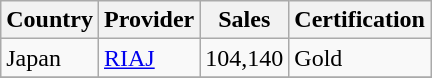<table class="wikitable" border="1">
<tr>
<th>Country</th>
<th>Provider</th>
<th>Sales</th>
<th>Certification</th>
</tr>
<tr>
<td>Japan</td>
<td><a href='#'>RIAJ</a></td>
<td>104,140</td>
<td>Gold</td>
</tr>
<tr>
</tr>
</table>
